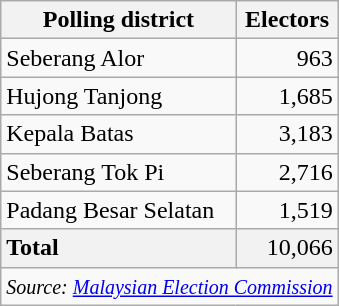<table class="wikitable sortable">
<tr>
<th>Polling district</th>
<th>Electors</th>
</tr>
<tr>
<td>Seberang Alor</td>
<td align="right">963</td>
</tr>
<tr>
<td>Hujong Tanjong</td>
<td align="right">1,685</td>
</tr>
<tr>
<td>Kepala Batas</td>
<td align="right">3,183</td>
</tr>
<tr>
<td>Seberang Tok Pi</td>
<td align="right">2,716</td>
</tr>
<tr>
<td>Padang Besar Selatan</td>
<td align="right">1,519</td>
</tr>
<tr>
<td style="background: #f2f2f2"><strong>Total</strong></td>
<td style="background: #f2f2f2" align="right">10,066</td>
</tr>
<tr>
<td colspan="2"  align="right"><small><em>Source: <a href='#'>Malaysian Election Commission</a></em></small></td>
</tr>
</table>
